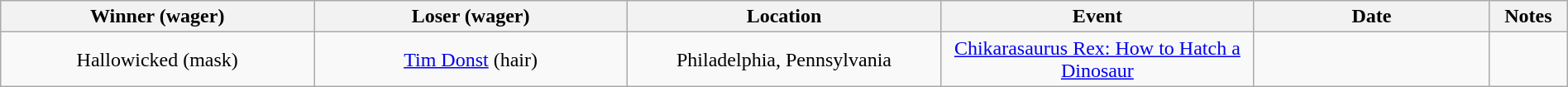<table class="wikitable sortable" width=100%  style="text-align: center">
<tr>
<th width=20% scope="col">Winner (wager)</th>
<th width=20% scope="col">Loser (wager)</th>
<th width=20% scope="col">Location</th>
<th width=20% scope="col">Event</th>
<th width=15% scope="col">Date</th>
<th class="unsortable" width=5% scope="col">Notes</th>
</tr>
<tr>
<td>Hallowicked (mask)</td>
<td><a href='#'>Tim Donst</a> (hair)</td>
<td>Philadelphia, Pennsylvania</td>
<td><a href='#'>Chikarasaurus Rex: How to Hatch a Dinosaur</a></td>
<td></td>
<td></td>
</tr>
</table>
